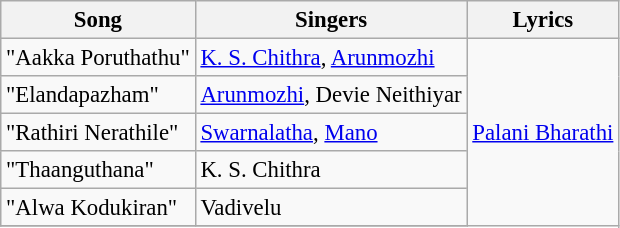<table class="wikitable" style="font-size:95%;">
<tr>
<th>Song</th>
<th>Singers</th>
<th>Lyrics</th>
</tr>
<tr>
<td>"Aakka Poruthathu"</td>
<td><a href='#'>K. S. Chithra</a>, <a href='#'>Arunmozhi</a></td>
<td rowspan=6><a href='#'>Palani Bharathi</a></td>
</tr>
<tr>
<td>"Elandapazham"</td>
<td><a href='#'>Arunmozhi</a>, Devie Neithiyar</td>
</tr>
<tr>
<td>"Rathiri Nerathile"</td>
<td><a href='#'>Swarnalatha</a>, <a href='#'>Mano</a></td>
</tr>
<tr>
<td>"Thaanguthana"</td>
<td>K. S. Chithra</td>
</tr>
<tr>
<td>"Alwa Kodukiran"</td>
<td>Vadivelu</td>
</tr>
<tr>
</tr>
</table>
